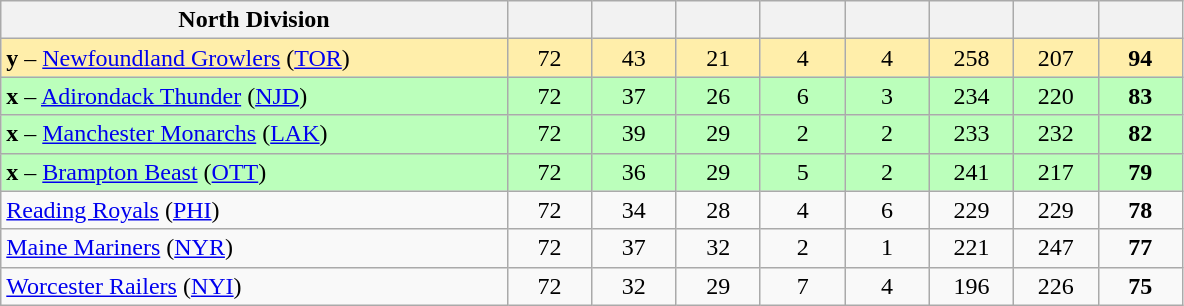<table class="wikitable sortable" style="text-align:center">
<tr>
<th style="width:30%;" class="unsortable">North Division</th>
<th style="width:5%;"></th>
<th style="width:5%;"></th>
<th style="width:5%;"></th>
<th style="width:5%;"></th>
<th style="width:5%;"></th>
<th style="width:5%;"></th>
<th style="width:5%;"></th>
<th style="width:5%;"></th>
</tr>
<tr bgcolor=#ffeeaa>
<td align=left><strong>y</strong> – <a href='#'>Newfoundland Growlers</a> (<a href='#'>TOR</a>)</td>
<td>72</td>
<td>43</td>
<td>21</td>
<td>4</td>
<td>4</td>
<td>258</td>
<td>207</td>
<td><strong>94</strong></td>
</tr>
<tr bgcolor=#bbffbb>
<td align=left><strong>x</strong> – <a href='#'>Adirondack Thunder</a> (<a href='#'>NJD</a>)</td>
<td>72</td>
<td>37</td>
<td>26</td>
<td>6</td>
<td>3</td>
<td>234</td>
<td>220</td>
<td><strong>83</strong></td>
</tr>
<tr bgcolor=#bbffbb>
<td align=left><strong>x</strong> – <a href='#'>Manchester Monarchs</a> (<a href='#'>LAK</a>)</td>
<td>72</td>
<td>39</td>
<td>29</td>
<td>2</td>
<td>2</td>
<td>233</td>
<td>232</td>
<td><strong>82</strong></td>
</tr>
<tr bgcolor=#bbffbb>
<td align=left><strong>x</strong> – <a href='#'>Brampton Beast</a> (<a href='#'>OTT</a>)</td>
<td>72</td>
<td>36</td>
<td>29</td>
<td>5</td>
<td>2</td>
<td>241</td>
<td>217</td>
<td><strong>79</strong></td>
</tr>
<tr bgcolor=>
<td align=left><a href='#'>Reading Royals</a> (<a href='#'>PHI</a>)</td>
<td>72</td>
<td>34</td>
<td>28</td>
<td>4</td>
<td>6</td>
<td>229</td>
<td>229</td>
<td><strong>78</strong></td>
</tr>
<tr bgcolor=>
<td align=left><a href='#'>Maine Mariners</a> (<a href='#'>NYR</a>)</td>
<td>72</td>
<td>37</td>
<td>32</td>
<td>2</td>
<td>1</td>
<td>221</td>
<td>247</td>
<td><strong>77</strong></td>
</tr>
<tr bgcolor=>
<td align=left><a href='#'>Worcester Railers</a> (<a href='#'>NYI</a>)</td>
<td>72</td>
<td>32</td>
<td>29</td>
<td>7</td>
<td>4</td>
<td>196</td>
<td>226</td>
<td><strong>75</strong></td>
</tr>
</table>
